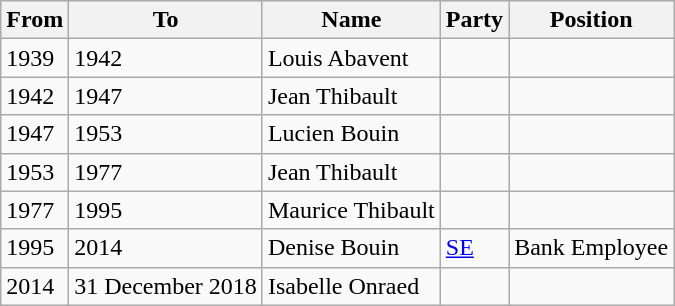<table class="wikitable">
<tr>
<th>From</th>
<th>To</th>
<th>Name</th>
<th>Party</th>
<th>Position</th>
</tr>
<tr>
<td>1939</td>
<td>1942</td>
<td>Louis Abavent</td>
<td></td>
<td></td>
</tr>
<tr>
<td>1942</td>
<td>1947</td>
<td>Jean Thibault</td>
<td></td>
<td></td>
</tr>
<tr>
<td>1947</td>
<td>1953</td>
<td>Lucien Bouin</td>
<td></td>
<td></td>
</tr>
<tr>
<td>1953</td>
<td>1977</td>
<td>Jean Thibault</td>
<td></td>
<td></td>
</tr>
<tr>
<td>1977</td>
<td>1995</td>
<td>Maurice Thibault</td>
<td></td>
<td></td>
</tr>
<tr>
<td>1995</td>
<td>2014</td>
<td>Denise Bouin</td>
<td><a href='#'>SE</a></td>
<td>Bank Employee</td>
</tr>
<tr>
<td>2014</td>
<td>31 December 2018</td>
<td>Isabelle Onraed</td>
<td></td>
<td></td>
</tr>
</table>
